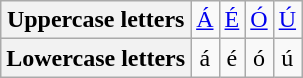<table class="wikitable" style="text-align:center; table-layout:fixed">
<tr>
<th>Uppercase letters</th>
<td><a href='#'>Á</a></td>
<td><a href='#'>É</a></td>
<td><a href='#'>Ó</a></td>
<td><a href='#'>Ú</a></td>
</tr>
<tr>
<th>Lowercase letters</th>
<td>á</td>
<td>é</td>
<td>ó</td>
<td>ú</td>
</tr>
</table>
